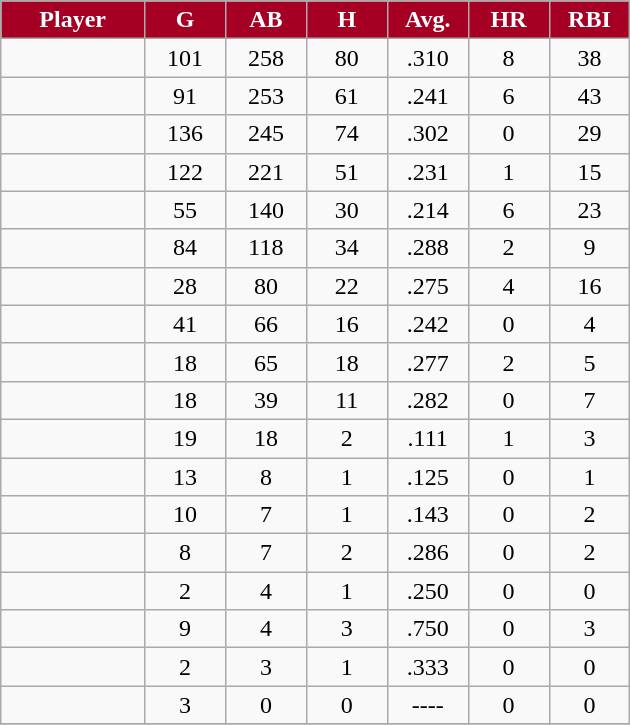<table class="wikitable sortable">
<tr>
<th style="background:#A50024;color:white;" width="16%">Player</th>
<th style="background:#A50024;color:white;" width="9%">G</th>
<th style="background:#A50024;color:white;" width="9%">AB</th>
<th style="background:#A50024;color:white;" width="9%">H</th>
<th style="background:#A50024;color:white;" width="9%">Avg.</th>
<th style="background:#A50024;color:white;" width="9%">HR</th>
<th style="background:#A50024;color:white;" width="9%">RBI</th>
</tr>
<tr align="center">
<td></td>
<td>101</td>
<td>258</td>
<td>80</td>
<td>.310</td>
<td>8</td>
<td>38</td>
</tr>
<tr align="center">
<td></td>
<td>91</td>
<td>253</td>
<td>61</td>
<td>.241</td>
<td>6</td>
<td>43</td>
</tr>
<tr align="center">
<td></td>
<td>136</td>
<td>245</td>
<td>74</td>
<td>.302</td>
<td>0</td>
<td>29</td>
</tr>
<tr align="center">
<td></td>
<td>122</td>
<td>221</td>
<td>51</td>
<td>.231</td>
<td>1</td>
<td>15</td>
</tr>
<tr align="center">
<td></td>
<td>55</td>
<td>140</td>
<td>30</td>
<td>.214</td>
<td>6</td>
<td>23</td>
</tr>
<tr align="center">
<td></td>
<td>84</td>
<td>118</td>
<td>34</td>
<td>.288</td>
<td>2</td>
<td>9</td>
</tr>
<tr align="center">
<td></td>
<td>28</td>
<td>80</td>
<td>22</td>
<td>.275</td>
<td>4</td>
<td>16</td>
</tr>
<tr align="center">
<td></td>
<td>41</td>
<td>66</td>
<td>16</td>
<td>.242</td>
<td>0</td>
<td>4</td>
</tr>
<tr align="center">
<td></td>
<td>18</td>
<td>65</td>
<td>18</td>
<td>.277</td>
<td>2</td>
<td>5</td>
</tr>
<tr align="center">
<td></td>
<td>18</td>
<td>39</td>
<td>11</td>
<td>.282</td>
<td>0</td>
<td>7</td>
</tr>
<tr align="center">
<td></td>
<td>19</td>
<td>18</td>
<td>2</td>
<td>.111</td>
<td>1</td>
<td>3</td>
</tr>
<tr align="center">
<td></td>
<td>13</td>
<td>8</td>
<td>1</td>
<td>.125</td>
<td>0</td>
<td>1</td>
</tr>
<tr align="center">
<td></td>
<td>10</td>
<td>7</td>
<td>1</td>
<td>.143</td>
<td>0</td>
<td>2</td>
</tr>
<tr align="center">
<td></td>
<td>8</td>
<td>7</td>
<td>2</td>
<td>.286</td>
<td>0</td>
<td>2</td>
</tr>
<tr align="center">
<td></td>
<td>2</td>
<td>4</td>
<td>1</td>
<td>.250</td>
<td>0</td>
<td>0</td>
</tr>
<tr align="center">
<td></td>
<td>9</td>
<td>4</td>
<td>3</td>
<td>.750</td>
<td>0</td>
<td>3</td>
</tr>
<tr align="center">
<td></td>
<td>2</td>
<td>3</td>
<td>1</td>
<td>.333</td>
<td>0</td>
<td>0</td>
</tr>
<tr align="center">
<td></td>
<td>3</td>
<td>0</td>
<td>0</td>
<td>----</td>
<td>0</td>
<td>0</td>
</tr>
<tr align="center">
</tr>
</table>
